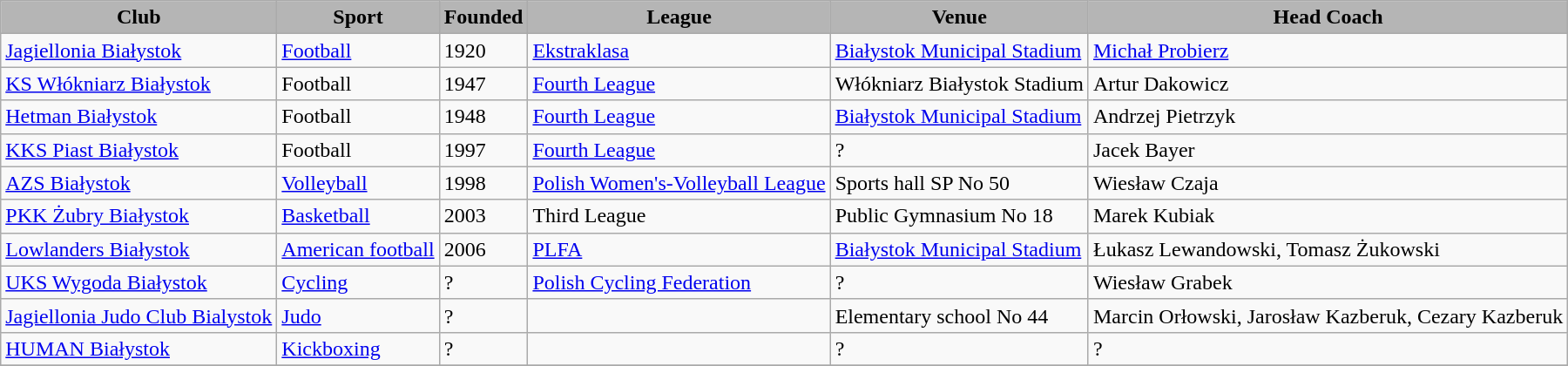<table class="wikitable">
<tr>
<th style="background: #B5B5B5;">Club</th>
<th style="background: #B5B5B5;">Sport</th>
<th style="background: #B5B5B5;">Founded</th>
<th style="background: #B5B5B5;">League</th>
<th style="background: #B5B5B5;">Venue</th>
<th style="background: #B5B5B5;">Head Coach</th>
</tr>
<tr>
<td><a href='#'>Jagiellonia Białystok</a></td>
<td><a href='#'>Football</a></td>
<td>1920</td>
<td><a href='#'>Ekstraklasa</a></td>
<td><a href='#'>Białystok Municipal Stadium</a></td>
<td><a href='#'>Michał Probierz</a></td>
</tr>
<tr>
<td><a href='#'>KS Włókniarz Białystok</a></td>
<td>Football</td>
<td>1947</td>
<td><a href='#'>Fourth League</a></td>
<td>Włókniarz Białystok Stadium</td>
<td>Artur Dakowicz</td>
</tr>
<tr>
<td><a href='#'>Hetman Białystok</a></td>
<td>Football</td>
<td>1948</td>
<td><a href='#'>Fourth League</a></td>
<td><a href='#'>Białystok Municipal Stadium</a></td>
<td>Andrzej Pietrzyk</td>
</tr>
<tr>
<td><a href='#'>KKS Piast Białystok</a></td>
<td>Football</td>
<td>1997</td>
<td><a href='#'>Fourth League</a></td>
<td>?</td>
<td>Jacek Bayer</td>
</tr>
<tr>
<td><a href='#'>AZS Białystok</a></td>
<td><a href='#'>Volleyball</a></td>
<td>1998</td>
<td><a href='#'>Polish Women's-Volleyball League</a></td>
<td>Sports hall SP No 50</td>
<td>Wiesław Czaja</td>
</tr>
<tr>
<td><a href='#'>PKK Żubry Białystok</a></td>
<td><a href='#'>Basketball</a></td>
<td>2003</td>
<td>Third League</td>
<td>Public Gymnasium No 18</td>
<td>Marek Kubiak</td>
</tr>
<tr>
<td><a href='#'>Lowlanders Białystok</a></td>
<td><a href='#'>American football</a></td>
<td>2006</td>
<td><a href='#'>PLFA</a></td>
<td><a href='#'>Białystok Municipal Stadium</a></td>
<td>Łukasz Lewandowski, Tomasz Żukowski</td>
</tr>
<tr>
<td><a href='#'>UKS Wygoda Białystok</a></td>
<td><a href='#'>Cycling</a></td>
<td>?</td>
<td><a href='#'>Polish Cycling Federation</a></td>
<td>?</td>
<td>Wiesław Grabek</td>
</tr>
<tr>
<td><a href='#'>Jagiellonia Judo Club Bialystok</a></td>
<td><a href='#'>Judo</a></td>
<td>?</td>
<td></td>
<td>Elementary school No 44</td>
<td>Marcin Orłowski, Jarosław Kazberuk, Cezary Kazberuk</td>
</tr>
<tr>
<td><a href='#'>HUMAN Białystok</a></td>
<td><a href='#'>Kickboxing</a></td>
<td>?</td>
<td></td>
<td>?</td>
<td>?</td>
</tr>
<tr>
</tr>
</table>
